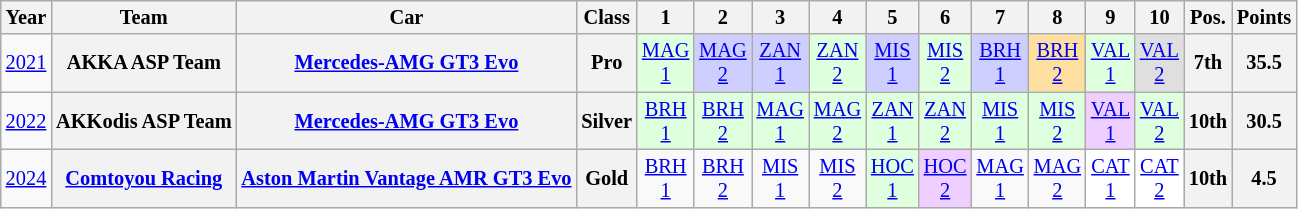<table class="wikitable" border="1" style="text-align:center; font-size:85%;">
<tr>
<th>Year</th>
<th>Team</th>
<th>Car</th>
<th>Class</th>
<th>1</th>
<th>2</th>
<th>3</th>
<th>4</th>
<th>5</th>
<th>6</th>
<th>7</th>
<th>8</th>
<th>9</th>
<th>10</th>
<th>Pos.</th>
<th>Points</th>
</tr>
<tr>
<td><a href='#'>2021</a></td>
<th nowrap>AKKA ASP Team</th>
<th nowrap><a href='#'>Mercedes-AMG GT3 Evo</a></th>
<th>Pro</th>
<td style="background:#DFFFDF;"><a href='#'>MAG<br>1</a><br></td>
<td style="background:#CFCFFF;"><a href='#'>MAG<br>2</a><br></td>
<td style="background:#CFCFFF;"><a href='#'>ZAN<br>1</a><br></td>
<td style="background:#DFFFDF;"><a href='#'>ZAN<br>2</a><br></td>
<td style="background:#CFCFFF;"><a href='#'>MIS<br>1</a><br></td>
<td style="background:#DFFFDF;"><a href='#'>MIS<br>2</a><br></td>
<td style="background:#CFCFFF;"><a href='#'>BRH<br>1</a><br></td>
<td style="background:#FFDF9F;"><a href='#'>BRH<br>2</a><br></td>
<td style="background:#DFFFDF;"><a href='#'>VAL<br>1</a><br></td>
<td style="background:#DFDFDF;"><a href='#'>VAL <br>2</a><br></td>
<th>7th</th>
<th>35.5</th>
</tr>
<tr>
<td><a href='#'>2022</a></td>
<th nowrap>AKKodis ASP Team</th>
<th nowrap><a href='#'>Mercedes-AMG GT3 Evo</a></th>
<th>Silver</th>
<td style="background:#DFFFDF;"><a href='#'>BRH<br>1</a><br></td>
<td style="background:#DFFFDF;"><a href='#'>BRH<br>2</a><br></td>
<td style="background:#DFFFDF;"><a href='#'>MAG<br>1</a><br></td>
<td style="background:#DFFFDF;"><a href='#'>MAG<br>2</a><br></td>
<td style="background:#DFFFDF;"><a href='#'>ZAN<br>1</a><br></td>
<td style="background:#DFFFDF;"><a href='#'>ZAN<br>2</a><br></td>
<td style="background:#DFFFDF;"><a href='#'>MIS<br>1</a><br></td>
<td style="background:#DFFFDF;"><a href='#'>MIS<br>2</a><br></td>
<td style="background:#EFCFFF;"><a href='#'>VAL<br>1</a><br></td>
<td style="background:#DFFFDF;"><a href='#'>VAL<br>2</a><br></td>
<th>10th</th>
<th>30.5</th>
</tr>
<tr>
<td><a href='#'>2024</a></td>
<th nowrap><a href='#'>Comtoyou Racing</a></th>
<th nowrap><a href='#'>Aston Martin Vantage AMR GT3 Evo</a></th>
<th>Gold</th>
<td><a href='#'>BRH<br>1</a></td>
<td><a href='#'>BRH<br>2</a></td>
<td><a href='#'>MIS<br>1</a></td>
<td><a href='#'>MIS<br>2</a></td>
<td style="background:#DFFFDF;"><a href='#'>HOC<br>1</a><br></td>
<td style="background:#EFCFFF;"><a href='#'>HOC<br>2</a><br></td>
<td><a href='#'>MAG<br>1</a></td>
<td><a href='#'>MAG<br>2</a></td>
<td style="background:#FFFFFF;"><a href='#'>CAT<br>1</a><br></td>
<td style="background:#FFFFFF;"><a href='#'>CAT<br>2</a><br></td>
<th>10th</th>
<th>4.5</th>
</tr>
</table>
